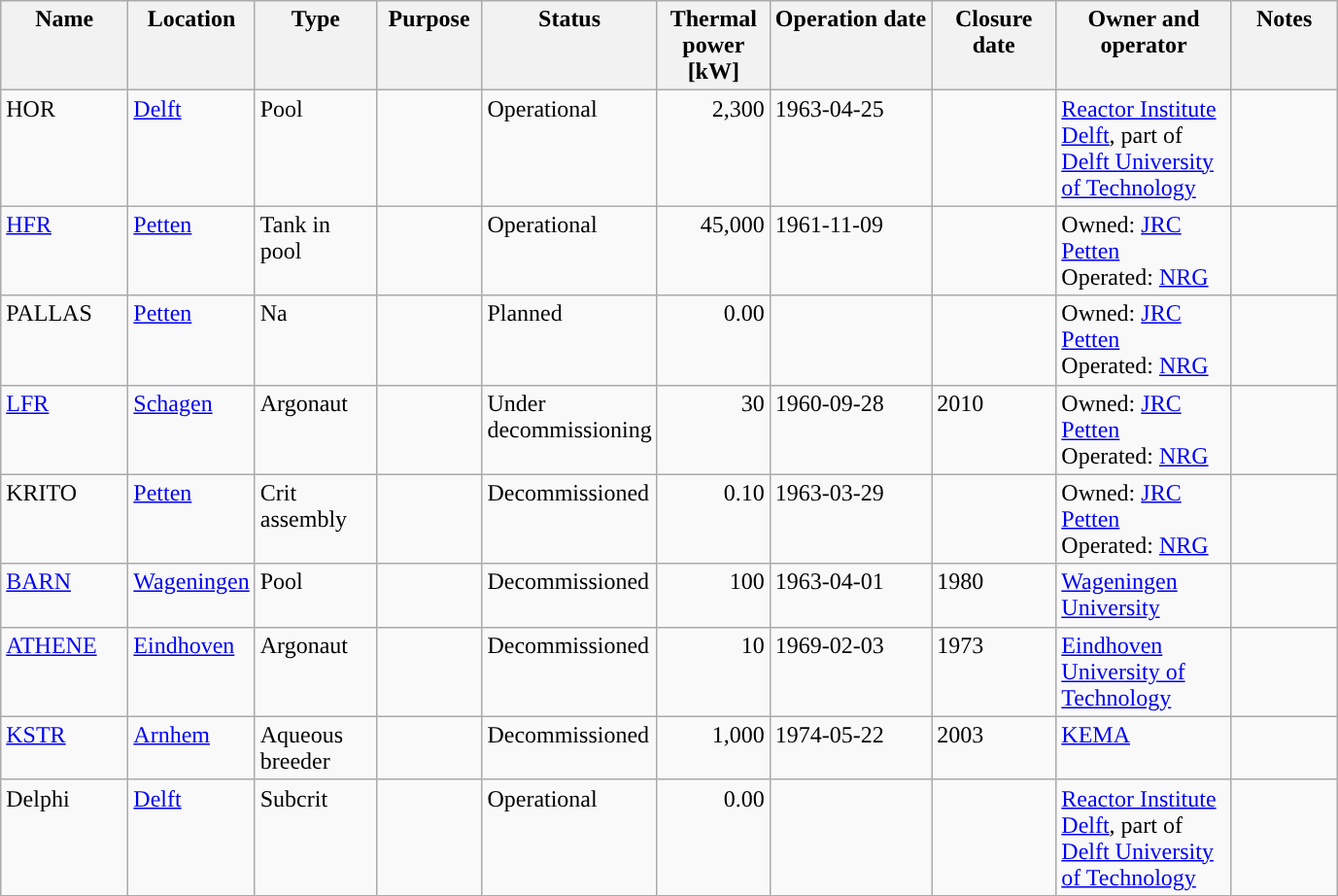<table class="wikitable" >
<tr valign="top">
<th width="80">Name</th>
<th width="65">Location</th>
<th width="76">Type</th>
<th width="65">Purpose</th>
<th width="91">Status</th>
<th width="70“">Thermal power [kW]</th>
<th width=„67“>Operation date</th>
<th width="78“">Closure date</th>
<th width="113“">Owner and operator</th>
<th width="65">Notes</th>
</tr>
<tr valign="top">
<td>HOR</td>
<td><a href='#'>Delft</a></td>
<td>Pool</td>
<td></td>
<td>Operational</td>
<td align="right">2,300</td>
<td>1963-04-25</td>
<td></td>
<td><a href='#'>Reactor Institute Delft</a>, part of <a href='#'>Delft University of Technology</a></td>
<td></td>
</tr>
<tr valign="top">
<td><a href='#'>HFR</a></td>
<td><a href='#'>Petten</a></td>
<td>Tank in pool</td>
<td></td>
<td>Operational</td>
<td align="right">45,000</td>
<td>1961-11-09</td>
<td></td>
<td>Owned: <a href='#'>JRC Petten</a> <br> Operated: <a href='#'>NRG</a></td>
<td></td>
</tr>
<tr valign="top">
<td>PALLAS</td>
<td><a href='#'>Petten</a></td>
<td>Na</td>
<td></td>
<td>Planned</td>
<td align="right">0.00</td>
<td> </td>
<td></td>
<td>Owned: <a href='#'>JRC Petten</a> <br>  Operated: <a href='#'>NRG</a></td>
<td></td>
</tr>
<tr valign="top">
<td><a href='#'>LFR</a></td>
<td><a href='#'>Schagen</a></td>
<td>Argonaut</td>
<td></td>
<td>Under decommissioning</td>
<td align="right">30</td>
<td>1960-09-28</td>
<td>2010</td>
<td>Owned: <a href='#'>JRC Petten</a> <br>  Operated: <a href='#'>NRG</a></td>
<td></td>
</tr>
<tr valign="top">
<td>KRITO</td>
<td><a href='#'>Petten</a></td>
<td>Crit assembly</td>
<td></td>
<td>Decommissioned</td>
<td align="right">0.10</td>
<td>1963-03-29</td>
<td></td>
<td>Owned: <a href='#'>JRC Petten</a> <br>  Operated: <a href='#'>NRG</a></td>
<td></td>
</tr>
<tr valign="top">
<td><a href='#'>BARN</a></td>
<td><a href='#'>Wageningen</a></td>
<td>Pool</td>
<td></td>
<td>Decommissioned</td>
<td align="right">100</td>
<td>1963-04-01</td>
<td>1980</td>
<td><a href='#'>Wageningen University</a></td>
<td></td>
</tr>
<tr valign="top">
<td><a href='#'>ATHENE</a></td>
<td><a href='#'>Eindhoven</a></td>
<td>Argonaut</td>
<td></td>
<td>Decommissioned</td>
<td align="right">10</td>
<td>1969-02-03</td>
<td>1973</td>
<td><a href='#'>Eindhoven University of Technology</a></td>
<td></td>
</tr>
<tr valign="top">
<td><a href='#'>KSTR</a></td>
<td><a href='#'>Arnhem</a></td>
<td>Aqueous breeder</td>
<td></td>
<td>Decommissioned</td>
<td align="right">1,000</td>
<td>1974-05-22</td>
<td>2003</td>
<td><a href='#'>KEMA</a></td>
<td></td>
</tr>
<tr valign="top">
<td>Delphi</td>
<td><a href='#'>Delft</a></td>
<td>Subcrit</td>
<td></td>
<td>Operational</td>
<td align="right">0.00</td>
<td> </td>
<td></td>
<td><a href='#'>Reactor Institute Delft</a>, part of <a href='#'>Delft University of Technology</a></td>
<td></td>
</tr>
</table>
